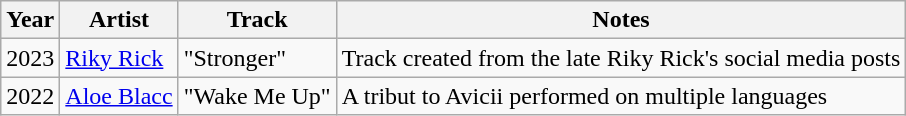<table class="wikitable">
<tr>
<th>Year</th>
<th>Artist</th>
<th>Track</th>
<th>Notes</th>
</tr>
<tr>
<td>2023</td>
<td><a href='#'>Riky Rick</a></td>
<td>"Stronger"</td>
<td>Track created from the late Riky Rick's social media posts</td>
</tr>
<tr>
<td>2022</td>
<td><a href='#'>Aloe Blacc</a></td>
<td>"Wake Me Up"</td>
<td>A tribut to Avicii performed on multiple languages</td>
</tr>
</table>
